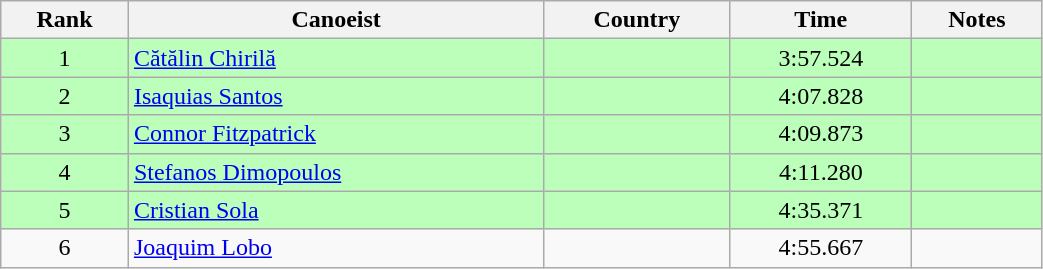<table class="wikitable" style="text-align:center;width: 55%">
<tr>
<th>Rank</th>
<th>Canoeist</th>
<th>Country</th>
<th>Time</th>
<th>Notes</th>
</tr>
<tr bgcolor=bbffbb>
<td>1</td>
<td align="left"><a href='#'>Cătălin Chirilă</a></td>
<td align="left"></td>
<td>3:57.524</td>
<td></td>
</tr>
<tr bgcolor=bbffbb>
<td>2</td>
<td align="left"><a href='#'>Isaquias Santos</a></td>
<td align="left"></td>
<td>4:07.828</td>
<td></td>
</tr>
<tr bgcolor=bbffbb>
<td>3</td>
<td align="left"><a href='#'>Connor Fitzpatrick</a></td>
<td align="left"></td>
<td>4:09.873</td>
<td></td>
</tr>
<tr bgcolor=bbffbb>
<td>4</td>
<td align="left"><a href='#'>Stefanos Dimopoulos</a></td>
<td align="left"></td>
<td>4:11.280</td>
<td></td>
</tr>
<tr bgcolor=bbffbb>
<td>5</td>
<td align="left"><a href='#'>Cristian Sola</a></td>
<td align="left"></td>
<td>4:35.371</td>
<td></td>
</tr>
<tr>
<td>6</td>
<td align="left"><a href='#'>Joaquim Lobo</a></td>
<td align="left"></td>
<td>4:55.667</td>
<td></td>
</tr>
</table>
